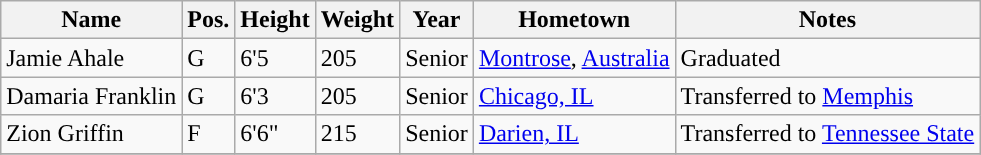<table class="wikitable sortable" border="1">
<tr align=center>
<th>Name</th>
<th>Pos.</th>
<th>Height</th>
<th>Weight</th>
<th>Year</th>
<th>Hometown</th>
<th>Notes</th>
</tr>
<tr>
<td>Jamie Ahale</td>
<td>G</td>
<td>6'5</td>
<td>205</td>
<td>Senior</td>
<td><a href='#'>Montrose</a>, <a href='#'>Australia</a></td>
<td>Graduated</td>
</tr>
<tr>
<td>Damaria Franklin</td>
<td>G</td>
<td>6'3</td>
<td>205</td>
<td>Senior</td>
<td><a href='#'>Chicago, IL</a></td>
<td>Transferred to <a href='#'>Memphis</a></td>
</tr>
<tr>
<td>Zion Griffin</td>
<td>F</td>
<td>6'6"</td>
<td>215</td>
<td>Senior</td>
<td><a href='#'>Darien, IL</a></td>
<td>Transferred to <a href='#'>Tennessee State</a></td>
</tr>
<tr>
</tr>
</table>
